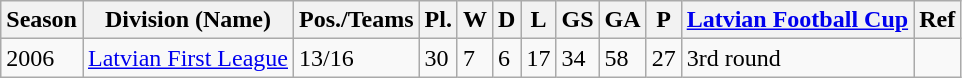<table class="wikitable">
<tr>
<th>Season</th>
<th>Division (Name)</th>
<th>Pos./Teams</th>
<th>Pl.</th>
<th>W</th>
<th>D</th>
<th>L</th>
<th>GS</th>
<th>GA</th>
<th>P</th>
<th><a href='#'>Latvian Football Cup</a></th>
<th>Ref</th>
</tr>
<tr>
<td>2006</td>
<td><a href='#'>Latvian First League</a></td>
<td>13/16</td>
<td>30</td>
<td>7</td>
<td>6</td>
<td>17</td>
<td>34</td>
<td>58</td>
<td>27</td>
<td>3rd round</td>
<td></td>
</tr>
</table>
